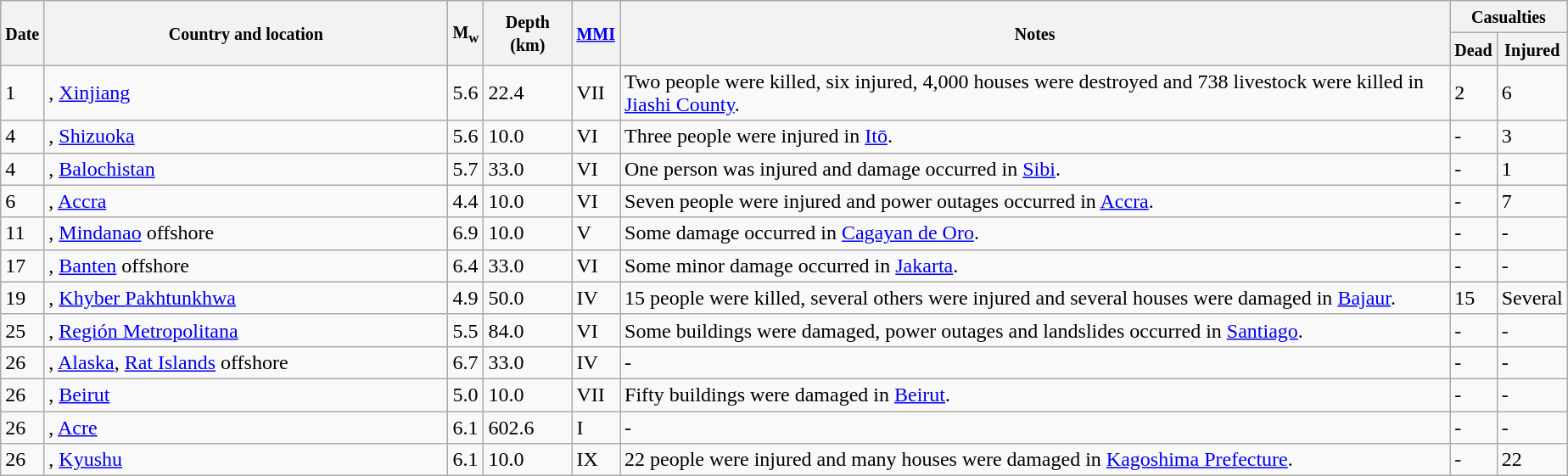<table class="wikitable sortable" style="border:1px black; margin-left:1em;">
<tr>
<th rowspan="2"><small>Date</small></th>
<th rowspan="2" style="width: 310px"><small>Country and location</small></th>
<th rowspan="2"><small>M<sub>w</sub></small></th>
<th rowspan="2"><small>Depth (km)</small></th>
<th rowspan="2"><small><a href='#'>MMI</a></small></th>
<th rowspan="2" class="unsortable"><small>Notes</small></th>
<th colspan="2"><small>Casualties</small></th>
</tr>
<tr>
<th><small>Dead</small></th>
<th><small>Injured</small></th>
</tr>
<tr>
<td>1</td>
<td>, <a href='#'>Xinjiang</a></td>
<td>5.6</td>
<td>22.4</td>
<td>VII</td>
<td>Two people were killed, six injured, 4,000 houses were destroyed and 738 livestock were killed in <a href='#'>Jiashi County</a>.</td>
<td>2</td>
<td>6</td>
</tr>
<tr>
<td>4</td>
<td>, <a href='#'>Shizuoka</a></td>
<td>5.6</td>
<td>10.0</td>
<td>VI</td>
<td>Three people were injured in <a href='#'>Itō</a>.</td>
<td>-</td>
<td>3</td>
</tr>
<tr>
<td>4</td>
<td>, <a href='#'>Balochistan</a></td>
<td>5.7</td>
<td>33.0</td>
<td>VI</td>
<td>One person was injured and damage occurred in <a href='#'>Sibi</a>.</td>
<td>-</td>
<td>1</td>
</tr>
<tr>
<td>6</td>
<td>, <a href='#'>Accra</a></td>
<td>4.4</td>
<td>10.0</td>
<td>VI</td>
<td>Seven people were injured and power outages occurred in <a href='#'>Accra</a>.</td>
<td>-</td>
<td>7</td>
</tr>
<tr>
<td>11</td>
<td>, <a href='#'>Mindanao</a> offshore</td>
<td>6.9</td>
<td>10.0</td>
<td>V</td>
<td>Some damage occurred in <a href='#'>Cagayan de Oro</a>.</td>
<td>-</td>
<td>-</td>
</tr>
<tr>
<td>17</td>
<td>, <a href='#'>Banten</a> offshore</td>
<td>6.4</td>
<td>33.0</td>
<td>VI</td>
<td>Some minor damage occurred in <a href='#'>Jakarta</a>.</td>
<td>-</td>
<td>-</td>
</tr>
<tr>
<td>19</td>
<td>, <a href='#'>Khyber Pakhtunkhwa</a></td>
<td>4.9</td>
<td>50.0</td>
<td>IV</td>
<td>15 people were killed, several others were injured and several houses were damaged in <a href='#'>Bajaur</a>.</td>
<td>15</td>
<td>Several</td>
</tr>
<tr>
<td>25</td>
<td>, <a href='#'>Región Metropolitana</a></td>
<td>5.5</td>
<td>84.0</td>
<td>VI</td>
<td>Some buildings were damaged, power outages and landslides occurred in <a href='#'>Santiago</a>.</td>
<td>-</td>
<td>-</td>
</tr>
<tr>
<td>26</td>
<td>, <a href='#'>Alaska</a>, <a href='#'>Rat Islands</a> offshore</td>
<td>6.7</td>
<td>33.0</td>
<td>IV</td>
<td>-</td>
<td>-</td>
<td>-</td>
</tr>
<tr>
<td>26</td>
<td>, <a href='#'>Beirut</a></td>
<td>5.0</td>
<td>10.0</td>
<td>VII</td>
<td>Fifty buildings were damaged in <a href='#'>Beirut</a>.</td>
<td>-</td>
<td>-</td>
</tr>
<tr>
<td>26</td>
<td>, <a href='#'>Acre</a></td>
<td>6.1</td>
<td>602.6</td>
<td>I</td>
<td>-</td>
<td>-</td>
<td>-</td>
</tr>
<tr>
<td>26</td>
<td>, <a href='#'>Kyushu</a></td>
<td>6.1</td>
<td>10.0</td>
<td>IX</td>
<td>22 people were injured and many houses were damaged in <a href='#'>Kagoshima Prefecture</a>.</td>
<td>-</td>
<td>22</td>
</tr>
<tr>
</tr>
</table>
